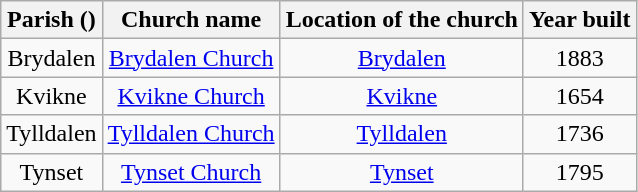<table class="wikitable" style="text-align:center">
<tr>
<th>Parish ()</th>
<th>Church name</th>
<th>Location of the church</th>
<th>Year built</th>
</tr>
<tr>
<td rowspan="1">Brydalen</td>
<td><a href='#'>Brydalen Church</a></td>
<td><a href='#'>Brydalen</a></td>
<td>1883</td>
</tr>
<tr>
<td rowspan="1">Kvikne</td>
<td><a href='#'>Kvikne Church</a></td>
<td><a href='#'>Kvikne</a></td>
<td>1654</td>
</tr>
<tr>
<td rowspan="1">Tylldalen</td>
<td><a href='#'>Tylldalen Church</a></td>
<td><a href='#'>Tylldalen</a></td>
<td>1736</td>
</tr>
<tr>
<td rowspan="1">Tynset</td>
<td><a href='#'>Tynset Church</a></td>
<td><a href='#'>Tynset</a></td>
<td>1795</td>
</tr>
</table>
